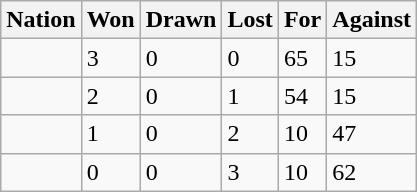<table class="wikitable">
<tr>
<th>Nation</th>
<th>Won</th>
<th>Drawn</th>
<th>Lost</th>
<th>For</th>
<th>Against</th>
</tr>
<tr>
<td></td>
<td>3</td>
<td>0</td>
<td>0</td>
<td>65</td>
<td>15</td>
</tr>
<tr>
<td></td>
<td>2</td>
<td>0</td>
<td>1</td>
<td>54</td>
<td>15</td>
</tr>
<tr>
<td></td>
<td>1</td>
<td>0</td>
<td>2</td>
<td>10</td>
<td>47</td>
</tr>
<tr>
<td></td>
<td>0</td>
<td>0</td>
<td>3</td>
<td>10</td>
<td>62</td>
</tr>
</table>
